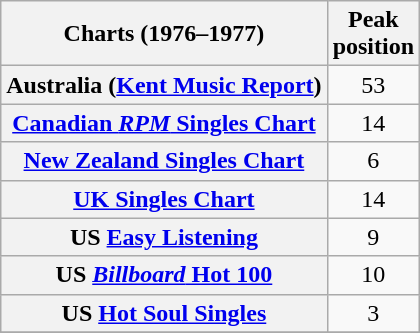<table class="wikitable sortable plainrowheaders">
<tr>
<th scope="col">Charts (1976–1977)</th>
<th scope="col">Peak<br>position</th>
</tr>
<tr>
<th scope="row">Australia (<a href='#'>Kent Music Report</a>)</th>
<td style="text-align:center;">53</td>
</tr>
<tr>
<th scope="row"><a href='#'>Canadian <em>RPM</em> Singles Chart</a></th>
<td align="center">14</td>
</tr>
<tr>
<th scope="row"><a href='#'>New Zealand Singles Chart</a></th>
<td align="center">6</td>
</tr>
<tr>
<th scope="row"><a href='#'>UK Singles Chart</a></th>
<td align="center">14</td>
</tr>
<tr>
<th scope="row">US <a href='#'>Easy Listening</a></th>
<td align="center">9</td>
</tr>
<tr>
<th scope="row">US <a href='#'><em>Billboard</em> Hot 100</a></th>
<td align="center">10</td>
</tr>
<tr>
<th scope="row">US <a href='#'>Hot Soul Singles</a></th>
<td align="center">3</td>
</tr>
<tr>
</tr>
</table>
